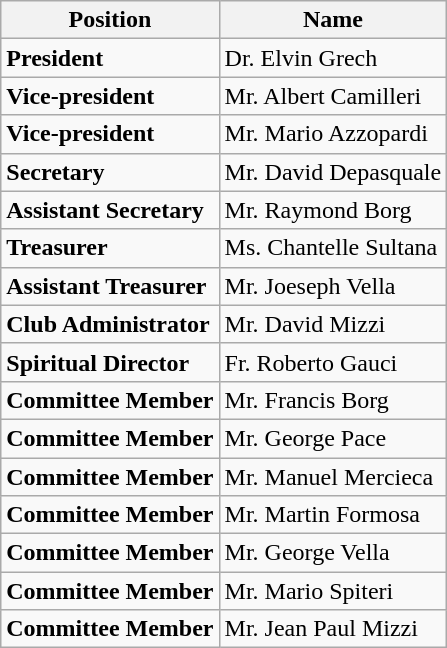<table class="wikitable">
<tr>
<th>Position</th>
<th>Name</th>
</tr>
<tr>
<td><strong>President</strong></td>
<td>Dr. Elvin Grech</td>
</tr>
<tr>
<td><strong>Vice-president</strong></td>
<td>Mr. Albert Camilleri</td>
</tr>
<tr>
<td><strong>Vice-president</strong></td>
<td>Mr. Mario Azzopardi</td>
</tr>
<tr>
<td><strong>Secretary</strong></td>
<td>Mr. David Depasquale</td>
</tr>
<tr>
<td><strong>Assistant Secretary</strong></td>
<td>Mr. Raymond Borg</td>
</tr>
<tr>
<td><strong>Treasurer</strong></td>
<td>Ms. Chantelle Sultana</td>
</tr>
<tr>
<td><strong>Assistant Treasurer</strong></td>
<td>Mr. Joeseph Vella</td>
</tr>
<tr>
<td><strong>Club Administrator</strong></td>
<td>Mr. David Mizzi</td>
</tr>
<tr>
<td><strong>Spiritual Director</strong></td>
<td>Fr. Roberto Gauci</td>
</tr>
<tr>
<td><strong>Committee Member</strong></td>
<td>Mr. Francis Borg</td>
</tr>
<tr>
<td><strong>Committee Member</strong></td>
<td>Mr. George Pace</td>
</tr>
<tr>
<td><strong>Committee Member</strong></td>
<td>Mr. Manuel Mercieca</td>
</tr>
<tr>
<td><strong>Committee Member</strong></td>
<td>Mr. Martin Formosa</td>
</tr>
<tr>
<td><strong>Committee Member</strong></td>
<td>Mr. George Vella</td>
</tr>
<tr>
<td><strong>Committee Member</strong></td>
<td>Mr. Mario Spiteri</td>
</tr>
<tr>
<td><strong>Committee Member</strong></td>
<td>Mr. Jean Paul Mizzi</td>
</tr>
</table>
